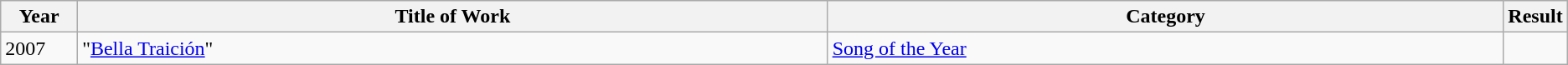<table class="wikitable" style="table-layout: fixed;">
<tr>
<th style="width:5%;">Year</th>
<th style="width:50%;">Title of Work</th>
<th style="width:50%;">Category</th>
<th style="width:10%;">Result</th>
</tr>
<tr>
<td rowspan=1>2007</td>
<td>"<a href='#'>Bella Traición</a>"</td>
<td><a href='#'>Song of the Year</a></td>
<td></td>
</tr>
</table>
